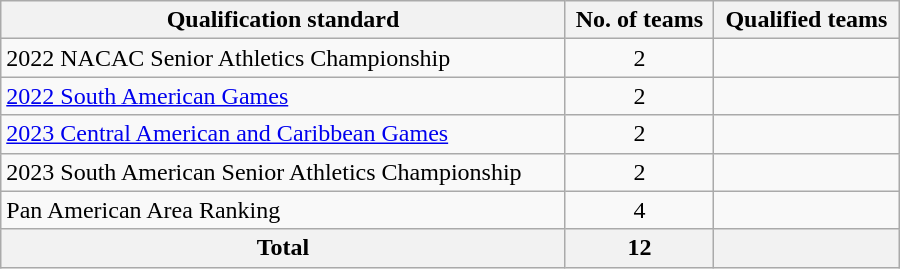<table class="wikitable" style="text-align:left; width:600px;">
<tr>
<th>Qualification standard</th>
<th>No. of teams</th>
<th>Qualified teams</th>
</tr>
<tr>
<td>2022 NACAC Senior Athletics Championship</td>
<td align=center>2</td>
<td><br></td>
</tr>
<tr>
<td><a href='#'>2022 South American Games</a></td>
<td align=center>2</td>
<td><br></td>
</tr>
<tr>
<td><a href='#'>2023 Central American and Caribbean Games</a></td>
<td align=center>2</td>
<td><br></td>
</tr>
<tr>
<td>2023 South American Senior Athletics Championship</td>
<td align=center>2</td>
<td></td>
</tr>
<tr>
<td>Pan American Area Ranking</td>
<td align=center>4</td>
<td></td>
</tr>
<tr>
<th>Total</th>
<th>12</th>
<th colspan=2></th>
</tr>
</table>
